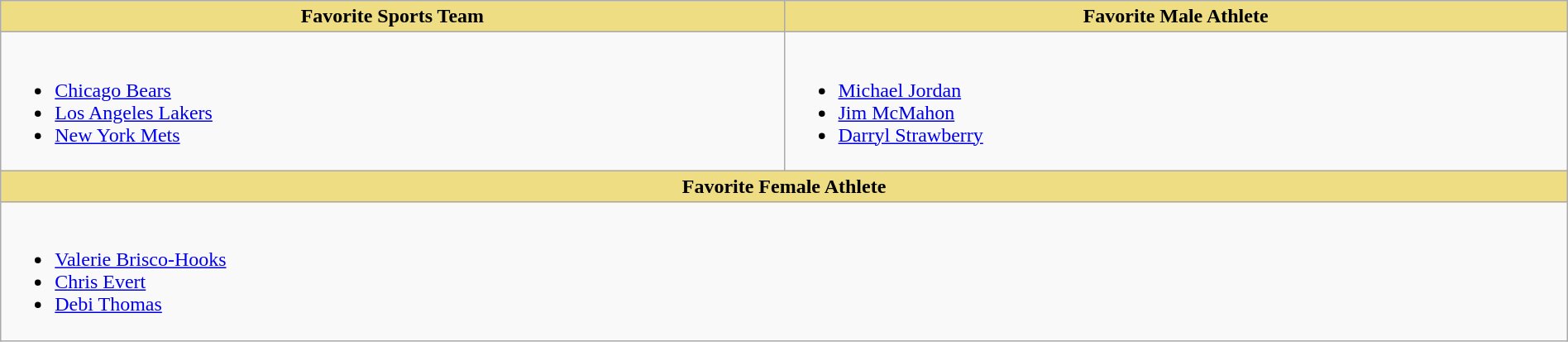<table class="wikitable" style="width:100%">
<tr>
<th style="background:#EEDD82; width:50%">Favorite Sports Team</th>
<th style="background:#EEDD82; width:50%">Favorite Male Athlete</th>
</tr>
<tr>
<td valign="top"><br><ul><li><a href='#'>Chicago Bears</a></li><li><a href='#'>Los Angeles Lakers</a></li><li><a href='#'>New York Mets</a></li></ul></td>
<td valign="top"><br><ul><li><a href='#'>Michael Jordan</a></li><li><a href='#'>Jim McMahon</a></li><li><a href='#'>Darryl Strawberry</a></li></ul></td>
</tr>
<tr>
<th style="background:#EEDD82;" colspan="2">Favorite Female Athlete</th>
</tr>
<tr>
<td colspan="2" valign="top"><br><ul><li><a href='#'>Valerie Brisco-Hooks</a></li><li><a href='#'>Chris Evert</a></li><li><a href='#'>Debi Thomas</a></li></ul></td>
</tr>
</table>
